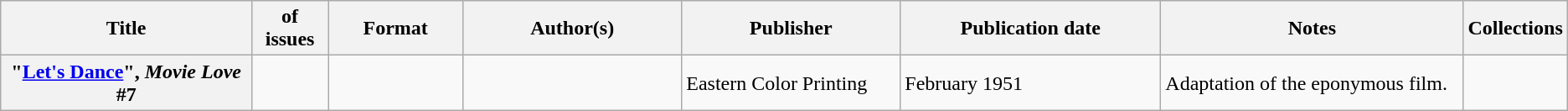<table class="wikitable">
<tr>
<th>Title</th>
<th style="width:40pt"> of issues</th>
<th style="width:75pt">Format</th>
<th style="width:125pt">Author(s)</th>
<th style="width:125pt">Publisher</th>
<th style="width:150pt">Publication date</th>
<th style="width:175pt">Notes</th>
<th>Collections</th>
</tr>
<tr>
<th>"<a href='#'>Let's Dance</a>", <em>Movie Love</em> #7</th>
<td></td>
<td></td>
<td></td>
<td>Eastern Color Printing</td>
<td>February 1951</td>
<td>Adaptation of the eponymous film.</td>
<td></td>
</tr>
</table>
